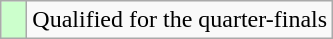<table class="wikitable">
<tr>
<td width=10px bgcolor="#ccffcc"></td>
<td>Qualified for the quarter-finals</td>
</tr>
</table>
